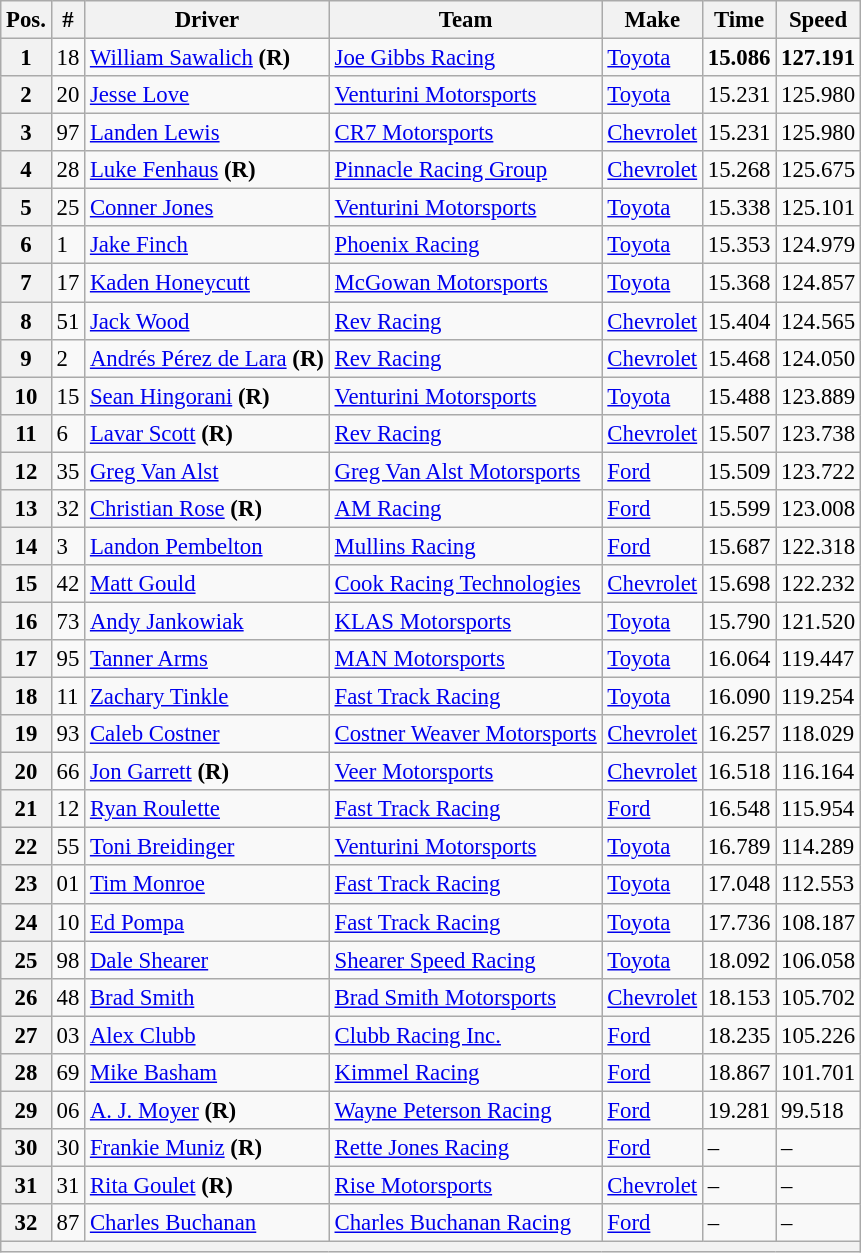<table class="wikitable" style="font-size:95%">
<tr>
<th>Pos.</th>
<th>#</th>
<th>Driver</th>
<th>Team</th>
<th>Make</th>
<th>Time</th>
<th>Speed</th>
</tr>
<tr>
<th>1</th>
<td>18</td>
<td><a href='#'>William Sawalich</a> <strong>(R)</strong></td>
<td><a href='#'>Joe Gibbs Racing</a></td>
<td><a href='#'>Toyota</a></td>
<td><strong>15.086</strong></td>
<td><strong>127.191</strong></td>
</tr>
<tr>
<th>2</th>
<td>20</td>
<td><a href='#'>Jesse Love</a></td>
<td><a href='#'>Venturini Motorsports</a></td>
<td><a href='#'>Toyota</a></td>
<td>15.231</td>
<td>125.980</td>
</tr>
<tr>
<th>3</th>
<td>97</td>
<td><a href='#'>Landen Lewis</a></td>
<td><a href='#'>CR7 Motorsports</a></td>
<td><a href='#'>Chevrolet</a></td>
<td>15.231</td>
<td>125.980</td>
</tr>
<tr>
<th>4</th>
<td>28</td>
<td><a href='#'>Luke Fenhaus</a> <strong>(R)</strong></td>
<td><a href='#'>Pinnacle Racing Group</a></td>
<td><a href='#'>Chevrolet</a></td>
<td>15.268</td>
<td>125.675</td>
</tr>
<tr>
<th>5</th>
<td>25</td>
<td><a href='#'>Conner Jones</a></td>
<td><a href='#'>Venturini Motorsports</a></td>
<td><a href='#'>Toyota</a></td>
<td>15.338</td>
<td>125.101</td>
</tr>
<tr>
<th>6</th>
<td>1</td>
<td><a href='#'>Jake Finch</a></td>
<td><a href='#'>Phoenix Racing</a></td>
<td><a href='#'>Toyota</a></td>
<td>15.353</td>
<td>124.979</td>
</tr>
<tr>
<th>7</th>
<td>17</td>
<td><a href='#'>Kaden Honeycutt</a></td>
<td><a href='#'>McGowan Motorsports</a></td>
<td><a href='#'>Toyota</a></td>
<td>15.368</td>
<td>124.857</td>
</tr>
<tr>
<th>8</th>
<td>51</td>
<td><a href='#'>Jack Wood</a></td>
<td><a href='#'>Rev Racing</a></td>
<td><a href='#'>Chevrolet</a></td>
<td>15.404</td>
<td>124.565</td>
</tr>
<tr>
<th>9</th>
<td>2</td>
<td><a href='#'>Andrés Pérez de Lara</a> <strong>(R)</strong></td>
<td><a href='#'>Rev Racing</a></td>
<td><a href='#'>Chevrolet</a></td>
<td>15.468</td>
<td>124.050</td>
</tr>
<tr>
<th>10</th>
<td>15</td>
<td><a href='#'>Sean Hingorani</a> <strong>(R)</strong></td>
<td><a href='#'>Venturini Motorsports</a></td>
<td><a href='#'>Toyota</a></td>
<td>15.488</td>
<td>123.889</td>
</tr>
<tr>
<th>11</th>
<td>6</td>
<td><a href='#'>Lavar Scott</a> <strong>(R)</strong></td>
<td><a href='#'>Rev Racing</a></td>
<td><a href='#'>Chevrolet</a></td>
<td>15.507</td>
<td>123.738</td>
</tr>
<tr>
<th>12</th>
<td>35</td>
<td><a href='#'>Greg Van Alst</a></td>
<td><a href='#'>Greg Van Alst Motorsports</a></td>
<td><a href='#'>Ford</a></td>
<td>15.509</td>
<td>123.722</td>
</tr>
<tr>
<th>13</th>
<td>32</td>
<td><a href='#'>Christian Rose</a> <strong>(R)</strong></td>
<td><a href='#'>AM Racing</a></td>
<td><a href='#'>Ford</a></td>
<td>15.599</td>
<td>123.008</td>
</tr>
<tr>
<th>14</th>
<td>3</td>
<td><a href='#'>Landon Pembelton</a></td>
<td><a href='#'>Mullins Racing</a></td>
<td><a href='#'>Ford</a></td>
<td>15.687</td>
<td>122.318</td>
</tr>
<tr>
<th>15</th>
<td>42</td>
<td><a href='#'>Matt Gould</a></td>
<td><a href='#'>Cook Racing Technologies</a></td>
<td><a href='#'>Chevrolet</a></td>
<td>15.698</td>
<td>122.232</td>
</tr>
<tr>
<th>16</th>
<td>73</td>
<td><a href='#'>Andy Jankowiak</a></td>
<td><a href='#'>KLAS Motorsports</a></td>
<td><a href='#'>Toyota</a></td>
<td>15.790</td>
<td>121.520</td>
</tr>
<tr>
<th>17</th>
<td>95</td>
<td><a href='#'>Tanner Arms</a></td>
<td><a href='#'>MAN Motorsports</a></td>
<td><a href='#'>Toyota</a></td>
<td>16.064</td>
<td>119.447</td>
</tr>
<tr>
<th>18</th>
<td>11</td>
<td><a href='#'>Zachary Tinkle</a></td>
<td><a href='#'>Fast Track Racing</a></td>
<td><a href='#'>Toyota</a></td>
<td>16.090</td>
<td>119.254</td>
</tr>
<tr>
<th>19</th>
<td>93</td>
<td><a href='#'>Caleb Costner</a></td>
<td><a href='#'>Costner Weaver Motorsports</a></td>
<td><a href='#'>Chevrolet</a></td>
<td>16.257</td>
<td>118.029</td>
</tr>
<tr>
<th>20</th>
<td>66</td>
<td><a href='#'>Jon Garrett</a> <strong>(R)</strong></td>
<td><a href='#'>Veer Motorsports</a></td>
<td><a href='#'>Chevrolet</a></td>
<td>16.518</td>
<td>116.164</td>
</tr>
<tr>
<th>21</th>
<td>12</td>
<td><a href='#'>Ryan Roulette</a></td>
<td><a href='#'>Fast Track Racing</a></td>
<td><a href='#'>Ford</a></td>
<td>16.548</td>
<td>115.954</td>
</tr>
<tr>
<th>22</th>
<td>55</td>
<td><a href='#'>Toni Breidinger</a></td>
<td><a href='#'>Venturini Motorsports</a></td>
<td><a href='#'>Toyota</a></td>
<td>16.789</td>
<td>114.289</td>
</tr>
<tr>
<th>23</th>
<td>01</td>
<td><a href='#'>Tim Monroe</a></td>
<td><a href='#'>Fast Track Racing</a></td>
<td><a href='#'>Toyota</a></td>
<td>17.048</td>
<td>112.553</td>
</tr>
<tr>
<th>24</th>
<td>10</td>
<td><a href='#'>Ed Pompa</a></td>
<td><a href='#'>Fast Track Racing</a></td>
<td><a href='#'>Toyota</a></td>
<td>17.736</td>
<td>108.187</td>
</tr>
<tr>
<th>25</th>
<td>98</td>
<td><a href='#'>Dale Shearer</a></td>
<td><a href='#'>Shearer Speed Racing</a></td>
<td><a href='#'>Toyota</a></td>
<td>18.092</td>
<td>106.058</td>
</tr>
<tr>
<th>26</th>
<td>48</td>
<td><a href='#'>Brad Smith</a></td>
<td><a href='#'>Brad Smith Motorsports</a></td>
<td><a href='#'>Chevrolet</a></td>
<td>18.153</td>
<td>105.702</td>
</tr>
<tr>
<th>27</th>
<td>03</td>
<td><a href='#'>Alex Clubb</a></td>
<td><a href='#'>Clubb Racing Inc.</a></td>
<td><a href='#'>Ford</a></td>
<td>18.235</td>
<td>105.226</td>
</tr>
<tr>
<th>28</th>
<td>69</td>
<td><a href='#'>Mike Basham</a></td>
<td><a href='#'>Kimmel Racing</a></td>
<td><a href='#'>Ford</a></td>
<td>18.867</td>
<td>101.701</td>
</tr>
<tr>
<th>29</th>
<td>06</td>
<td><a href='#'>A. J. Moyer</a> <strong>(R)</strong></td>
<td><a href='#'>Wayne Peterson Racing</a></td>
<td><a href='#'>Ford</a></td>
<td>19.281</td>
<td>99.518</td>
</tr>
<tr>
<th>30</th>
<td>30</td>
<td><a href='#'>Frankie Muniz</a> <strong>(R)</strong></td>
<td><a href='#'>Rette Jones Racing</a></td>
<td><a href='#'>Ford</a></td>
<td>–</td>
<td>–</td>
</tr>
<tr>
<th>31</th>
<td>31</td>
<td><a href='#'>Rita Goulet</a> <strong>(R)</strong></td>
<td><a href='#'>Rise Motorsports</a></td>
<td><a href='#'>Chevrolet</a></td>
<td>–</td>
<td>–</td>
</tr>
<tr>
<th>32</th>
<td>87</td>
<td><a href='#'>Charles Buchanan</a></td>
<td><a href='#'>Charles Buchanan Racing</a></td>
<td><a href='#'>Ford</a></td>
<td>–</td>
<td>–</td>
</tr>
<tr>
<th colspan="7"></th>
</tr>
</table>
